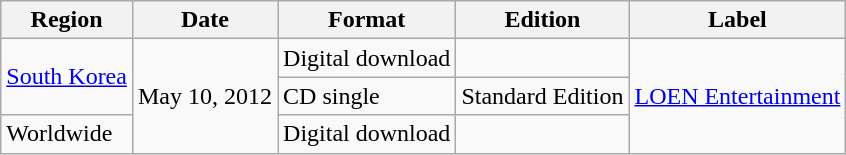<table class="wikitable plainrowheaders">
<tr>
<th scope="col">Region</th>
<th>Date</th>
<th>Format</th>
<th>Edition</th>
<th>Label</th>
</tr>
<tr>
<td rowspan="2"><a href='#'>South Korea</a></td>
<td rowspan="3">May 10, 2012</td>
<td>Digital download</td>
<td></td>
<td rowspan="3"><a href='#'>LOEN Entertainment</a></td>
</tr>
<tr>
<td>CD single</td>
<td>Standard Edition</td>
</tr>
<tr>
<td>Worldwide</td>
<td>Digital download</td>
<td></td>
</tr>
</table>
